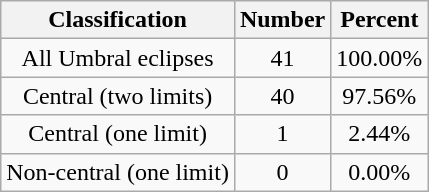<table class="wikitable sortable">
<tr align=center>
<th>Classification</th>
<th>Number</th>
<th>Percent</th>
</tr>
<tr align=center>
<td>All Umbral eclipses</td>
<td>41</td>
<td>100.00%</td>
</tr>
<tr align=center>
<td>Central (two limits)</td>
<td>40</td>
<td>97.56%</td>
</tr>
<tr align=center>
<td>Central (one limit)</td>
<td>1</td>
<td>2.44%</td>
</tr>
<tr align=center>
<td>Non-central (one limit)</td>
<td>0</td>
<td>0.00%</td>
</tr>
</table>
